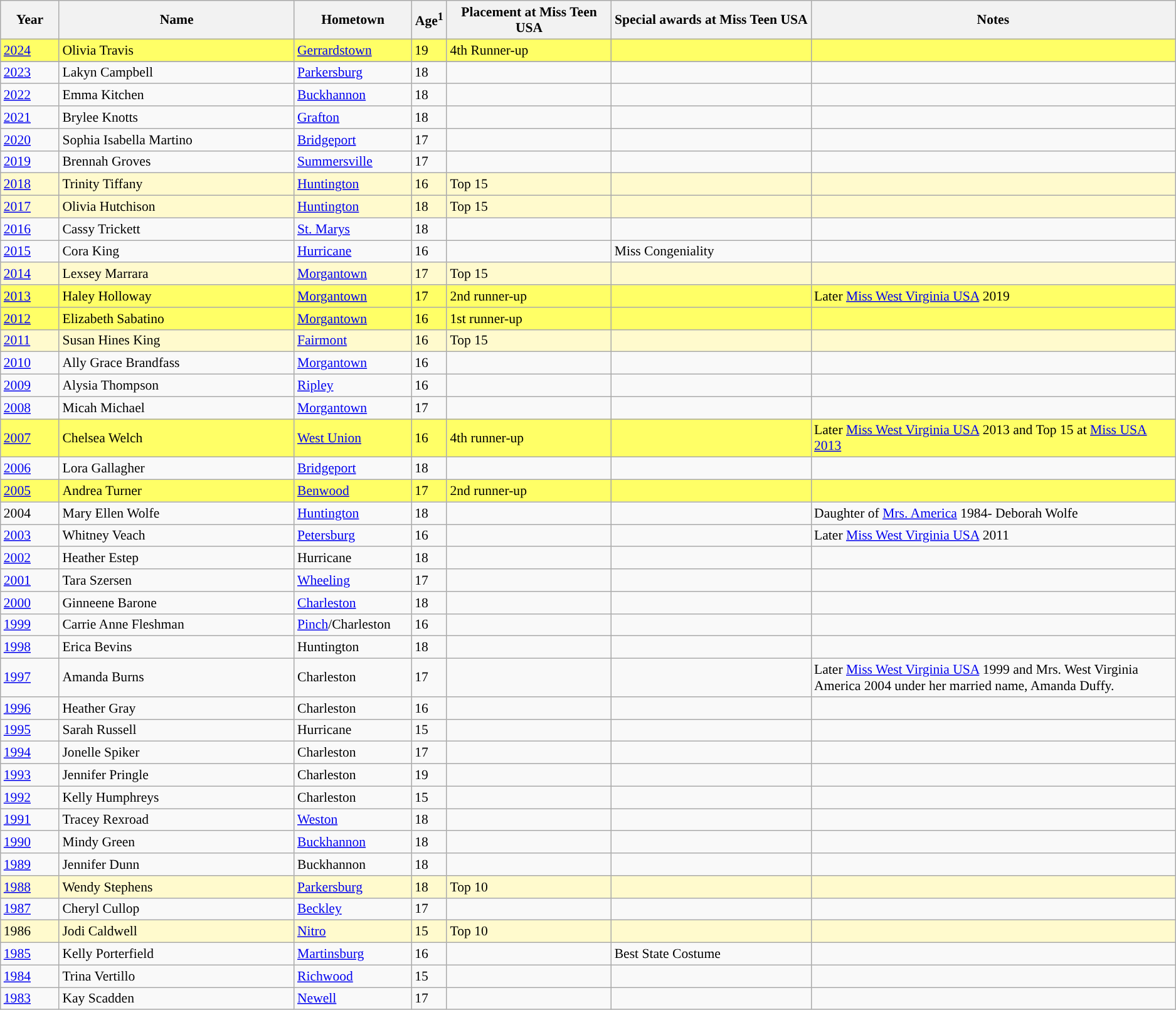<table class="wikitable"style="font-size:90%;">
<tr bgcolor="#efefef">
<th width=5%>Year</th>
<th width=20%>Name</th>
<th width=10%>Hometown</th>
<th width=3%>Age<sup>1</sup></th>
<th width=14%>Placement at Miss Teen USA</th>
<th width=17%>Special awards at Miss Teen  USA</th>
<th width=31%>Notes</th>
</tr>
<tr style="background-color:#FFFF66;">
<td><a href='#'>2024</a></td>
<td>Olivia Travis</td>
<td><a href='#'>Gerrardstown</a></td>
<td>19</td>
<td>4th Runner-up</td>
<td></td>
<td></td>
</tr>
<tr>
</tr>
<tr>
<td><a href='#'>2023</a></td>
<td>Lakyn Campbell</td>
<td><a href='#'>Parkersburg</a></td>
<td>18</td>
<td></td>
<td></td>
<td></td>
</tr>
<tr>
<td><a href='#'>2022</a></td>
<td>Emma Kitchen</td>
<td><a href='#'>Buckhannon</a></td>
<td>18</td>
<td></td>
<td></td>
<td></td>
</tr>
<tr>
<td><a href='#'>2021</a></td>
<td>Brylee Knotts</td>
<td><a href='#'>Grafton</a></td>
<td>18</td>
<td></td>
<td></td>
<td></td>
</tr>
<tr>
<td><a href='#'>2020</a></td>
<td>Sophia Isabella Martino</td>
<td><a href='#'>Bridgeport</a></td>
<td>17</td>
<td></td>
<td></td>
<td></td>
</tr>
<tr>
<td><a href='#'>2019</a></td>
<td>Brennah Groves</td>
<td><a href='#'>Summersville</a></td>
<td>17</td>
<td></td>
<td></td>
<td></td>
</tr>
<tr style="background-color:#FFFACD;”">
<td><a href='#'>2018</a></td>
<td>Trinity Tiffany</td>
<td><a href='#'>Huntington</a></td>
<td>16</td>
<td>Top 15</td>
<td></td>
<td></td>
</tr>
<tr style="background-color:#FFFACD;">
<td><a href='#'>2017</a></td>
<td>Olivia Hutchison</td>
<td><a href='#'>Huntington</a></td>
<td>18</td>
<td>Top 15</td>
<td></td>
<td></td>
</tr>
<tr>
<td><a href='#'>2016</a></td>
<td>Cassy Trickett</td>
<td><a href='#'>St. Marys</a></td>
<td>18</td>
<td></td>
<td></td>
<td></td>
</tr>
<tr>
<td><a href='#'>2015</a></td>
<td>Cora King</td>
<td><a href='#'>Hurricane</a></td>
<td>16</td>
<td></td>
<td>Miss Congeniality</td>
<td></td>
</tr>
<tr style="background-color:#FFFACD;”">
<td><a href='#'>2014</a></td>
<td>Lexsey Marrara</td>
<td><a href='#'>Morgantown</a></td>
<td>17</td>
<td>Top 15</td>
<td></td>
<td></td>
</tr>
<tr style="background-color:#FFFF66;”">
<td><a href='#'>2013</a></td>
<td>Haley Holloway</td>
<td><a href='#'>Morgantown</a></td>
<td>17</td>
<td>2nd runner-up</td>
<td></td>
<td>Later <a href='#'>Miss West Virginia USA</a> 2019</td>
</tr>
<tr style="background-color:#FFFF66;”">
<td><a href='#'>2012</a></td>
<td>Elizabeth Sabatino</td>
<td><a href='#'>Morgantown</a></td>
<td>16</td>
<td>1st runner-up</td>
<td></td>
<td></td>
</tr>
<tr style="background-color:#FFFACD;”">
<td><a href='#'>2011</a></td>
<td>Susan Hines King</td>
<td><a href='#'>Fairmont</a></td>
<td>16</td>
<td>Top 15</td>
<td></td>
<td></td>
</tr>
<tr>
<td><a href='#'>2010</a></td>
<td>Ally Grace Brandfass</td>
<td><a href='#'>Morgantown</a></td>
<td>16</td>
<td></td>
<td></td>
<td></td>
</tr>
<tr>
<td><a href='#'>2009</a></td>
<td>Alysia Thompson</td>
<td><a href='#'>Ripley</a></td>
<td>16</td>
<td></td>
<td></td>
<td></td>
</tr>
<tr>
<td><a href='#'>2008</a></td>
<td>Micah Michael</td>
<td><a href='#'>Morgantown</a></td>
<td>17</td>
<td></td>
<td></td>
<td></td>
</tr>
<tr style="background-color:#FFFF66;”">
<td><a href='#'>2007</a></td>
<td>Chelsea Welch</td>
<td><a href='#'>West Union</a></td>
<td>16</td>
<td>4th runner-up</td>
<td></td>
<td>Later <a href='#'>Miss West Virginia USA</a> 2013 and Top 15 at <a href='#'>Miss USA 2013</a></td>
</tr>
<tr>
<td><a href='#'>2006</a></td>
<td>Lora Gallagher</td>
<td><a href='#'>Bridgeport</a></td>
<td>18</td>
<td></td>
<td></td>
<td></td>
</tr>
<tr style="background-color:#FFFF66;”">
<td><a href='#'>2005</a></td>
<td>Andrea Turner</td>
<td><a href='#'>Benwood</a></td>
<td>17</td>
<td>2nd runner-up</td>
<td></td>
<td></td>
</tr>
<tr>
<td>2004</td>
<td>Mary Ellen Wolfe</td>
<td><a href='#'>Huntington</a></td>
<td>18</td>
<td></td>
<td></td>
<td>Daughter of <a href='#'>Mrs. America</a> 1984- Deborah Wolfe</td>
</tr>
<tr>
<td><a href='#'>2003</a></td>
<td>Whitney Veach</td>
<td><a href='#'>Petersburg</a></td>
<td>16</td>
<td></td>
<td></td>
<td>Later <a href='#'>Miss West Virginia USA</a> 2011</td>
</tr>
<tr>
<td><a href='#'>2002</a></td>
<td>Heather Estep</td>
<td>Hurricane</td>
<td>18</td>
<td></td>
<td></td>
<td></td>
</tr>
<tr>
<td><a href='#'>2001</a></td>
<td>Tara Szersen</td>
<td><a href='#'>Wheeling</a></td>
<td>17</td>
<td></td>
<td></td>
<td></td>
</tr>
<tr>
<td><a href='#'>2000</a></td>
<td>Ginneene Barone</td>
<td><a href='#'>Charleston</a></td>
<td>18</td>
<td></td>
<td></td>
<td></td>
</tr>
<tr>
<td><a href='#'>1999</a></td>
<td>Carrie Anne Fleshman</td>
<td><a href='#'>Pinch</a>/Charleston</td>
<td>16</td>
<td></td>
<td></td>
<td></td>
</tr>
<tr>
<td><a href='#'>1998</a></td>
<td>Erica Bevins</td>
<td>Huntington</td>
<td>18</td>
<td></td>
<td></td>
<td></td>
</tr>
<tr>
<td><a href='#'>1997</a></td>
<td>Amanda Burns</td>
<td>Charleston</td>
<td>17</td>
<td></td>
<td></td>
<td>Later <a href='#'>Miss West Virginia USA</a> 1999 and Mrs. West Virginia America 2004 under her married name, Amanda Duffy.</td>
</tr>
<tr>
<td><a href='#'>1996</a></td>
<td>Heather Gray</td>
<td>Charleston</td>
<td>16</td>
<td></td>
<td></td>
<td></td>
</tr>
<tr>
<td><a href='#'>1995</a></td>
<td>Sarah Russell</td>
<td>Hurricane</td>
<td>15</td>
<td></td>
<td></td>
<td></td>
</tr>
<tr>
<td><a href='#'>1994</a></td>
<td>Jonelle Spiker</td>
<td>Charleston</td>
<td>17</td>
<td></td>
<td></td>
<td></td>
</tr>
<tr>
<td><a href='#'>1993</a></td>
<td>Jennifer Pringle</td>
<td>Charleston</td>
<td>19</td>
<td></td>
<td></td>
<td></td>
</tr>
<tr>
<td><a href='#'>1992</a></td>
<td>Kelly Humphreys</td>
<td>Charleston</td>
<td>15</td>
<td></td>
<td></td>
<td></td>
</tr>
<tr>
<td><a href='#'>1991</a></td>
<td>Tracey Rexroad</td>
<td><a href='#'>Weston</a></td>
<td>18</td>
<td></td>
<td></td>
<td></td>
</tr>
<tr>
<td><a href='#'>1990</a></td>
<td>Mindy Green</td>
<td><a href='#'>Buckhannon</a></td>
<td>18</td>
<td></td>
<td></td>
<td></td>
</tr>
<tr>
<td><a href='#'>1989</a></td>
<td>Jennifer Dunn</td>
<td>Buckhannon</td>
<td>18</td>
<td></td>
<td></td>
<td></td>
</tr>
<tr style="background-color:#FFFACD;”">
<td><a href='#'>1988</a></td>
<td>Wendy Stephens</td>
<td><a href='#'>Parkersburg</a></td>
<td>18</td>
<td>Top 10</td>
<td></td>
<td></td>
</tr>
<tr>
<td><a href='#'>1987</a></td>
<td>Cheryl Cullop</td>
<td><a href='#'>Beckley</a></td>
<td>17</td>
<td></td>
<td></td>
<td></td>
</tr>
<tr style="background-color:#FFFACD;”">
<td>1986</td>
<td>Jodi Caldwell</td>
<td><a href='#'>Nitro</a></td>
<td>15</td>
<td>Top 10</td>
<td></td>
<td></td>
</tr>
<tr>
<td><a href='#'>1985</a></td>
<td>Kelly Porterfield</td>
<td><a href='#'>Martinsburg</a></td>
<td>16</td>
<td></td>
<td>Best State Costume</td>
<td></td>
</tr>
<tr>
<td><a href='#'>1984</a></td>
<td>Trina Vertillo</td>
<td><a href='#'>Richwood</a></td>
<td>15</td>
<td></td>
<td></td>
<td></td>
</tr>
<tr>
<td><a href='#'>1983</a></td>
<td>Kay Scadden</td>
<td><a href='#'>Newell</a></td>
<td>17</td>
<td></td>
<td></td>
<td></td>
</tr>
</table>
